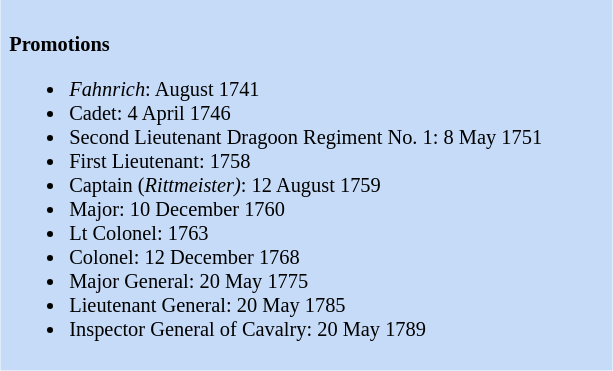<table class="toccolours" style="float: right; margin-left: 1em; margin-right: 2em; font-size: 85%; background:#c6dbf7; color:black; width:30em; max-width: 40%;" cellspacing="5">
<tr>
<td style="text-align: left;"><br><strong>Promotions</strong><ul><li><em>Fahnrich</em>: August 1741</li><li>Cadet: 4 April 1746</li><li>Second Lieutenant  Dragoon Regiment No. 1: 8 May 1751</li><li>First Lieutenant: 1758</li><li>Captain (<em>Rittmeister)</em>: 12 August 1759</li><li>Major: 10 December 1760</li><li>Lt Colonel:  1763</li><li>Colonel: 12 December 1768</li><li>Major General: 20 May 1775</li><li>Lieutenant  General: 20 May 1785</li><li>Inspector General of Cavalry: 20 May 1789</li></ul></td>
</tr>
</table>
